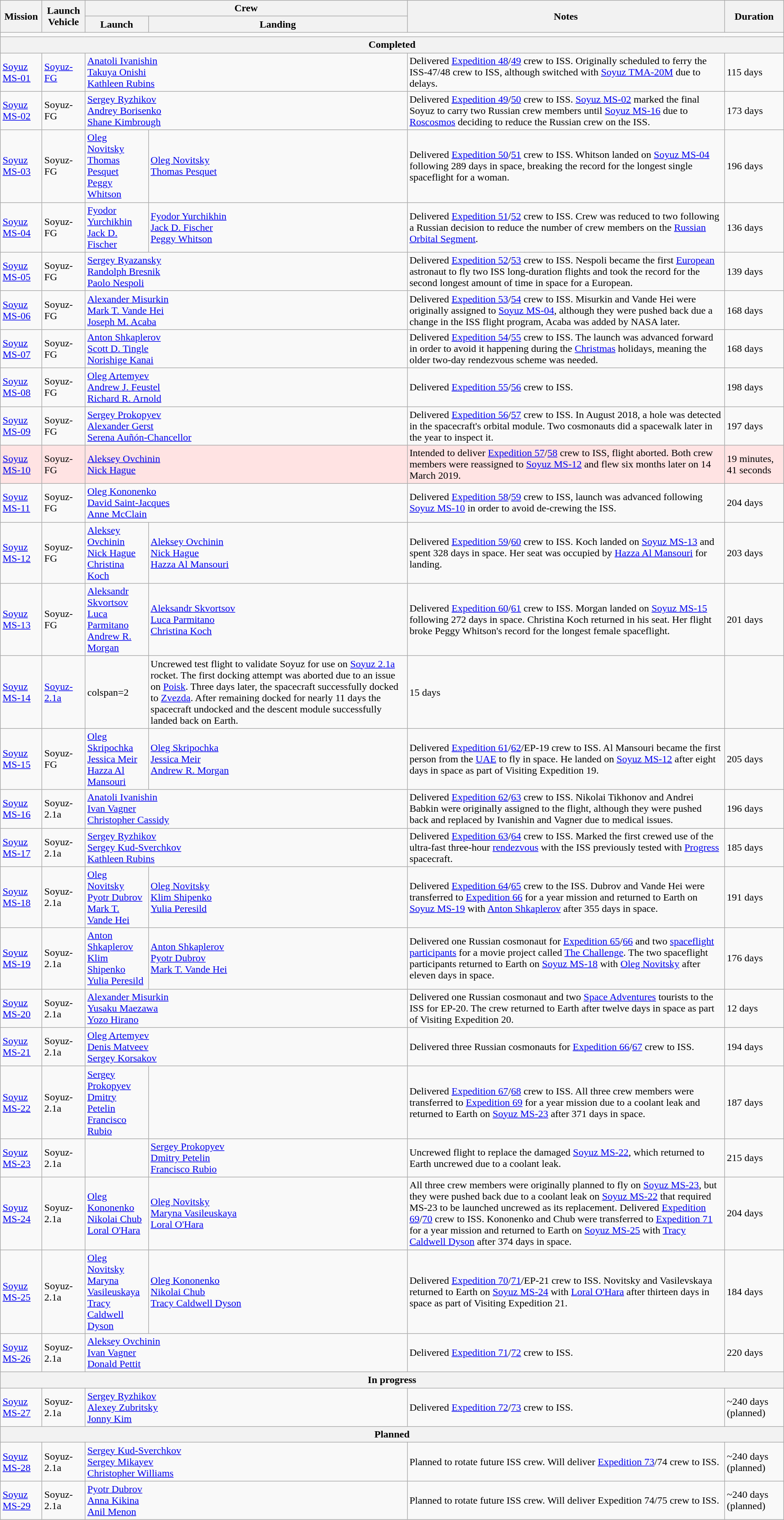<table class="wikitable sortable sticky-header-multi">
<tr>
<th rowspan="2" class=unsortable>Mission</th>
<th rowspan="2" class=unsortable>Launch Vehicle</th>
<th colspan="2" class=unsortable>Crew</th>
<th rowspan="2" class=unsortable>Notes</th>
<th rowspan="2" class=unsortable>Duration</th>
</tr>
<tr>
<th class=unsortable>Launch</th>
<th class=unsortable>Landing</th>
</tr>
<tr>
<td colspan="6"></td>
</tr>
<tr>
<th colspan="6">Completed</th>
</tr>
<tr>
<td><a href='#'>Soyuz MS-01</a></td>
<td><a href='#'>Soyuz-FG</a></td>
<td colspan="2" style="width: 195px"> <a href='#'>Anatoli Ivanishin</a><br> <a href='#'>Takuya Onishi</a><br> <a href='#'>Kathleen Rubins</a></td>
<td>Delivered <a href='#'>Expedition 48</a>/<a href='#'>49</a> crew to ISS. Originally scheduled to ferry the ISS-47/48 crew to ISS, although switched with <a href='#'>Soyuz TMA-20M</a> due to delays.</td>
<td>115 days</td>
</tr>
<tr>
<td><a href='#'>Soyuz MS-02</a></td>
<td>Soyuz-FG</td>
<td colspan="2"> <a href='#'>Sergey Ryzhikov</a><br> <a href='#'>Andrey Borisenko</a><br> <a href='#'>Shane Kimbrough</a></td>
<td>Delivered <a href='#'>Expedition 49</a>/<a href='#'>50</a> crew to ISS. <a href='#'>Soyuz MS-02</a> marked the final Soyuz to carry two Russian crew members until <a href='#'>Soyuz MS-16</a> due to <a href='#'>Roscosmos</a> deciding to reduce the Russian crew on the ISS.</td>
<td>173 days</td>
</tr>
<tr>
<td><a href='#'>Soyuz MS-03</a></td>
<td>Soyuz-FG</td>
<td> <a href='#'>Oleg Novitsky</a><br> <a href='#'>Thomas Pesquet</a><br> <a href='#'>Peggy Whitson</a></td>
<td> <a href='#'>Oleg Novitsky</a><br> <a href='#'>Thomas Pesquet</a></td>
<td>Delivered <a href='#'>Expedition 50</a>/<a href='#'>51</a> crew to ISS. Whitson landed on <a href='#'>Soyuz MS-04</a> following 289 days in space, breaking the record for the longest single spaceflight for a woman.</td>
<td>196 days</td>
</tr>
<tr>
<td><a href='#'>Soyuz MS-04</a></td>
<td>Soyuz-FG</td>
<td> <a href='#'>Fyodor Yurchikhin</a><br> <a href='#'>Jack D. Fischer</a></td>
<td> <a href='#'>Fyodor Yurchikhin</a><br> <a href='#'>Jack D. Fischer</a><br> <a href='#'>Peggy Whitson</a></td>
<td>Delivered <a href='#'>Expedition 51</a>/<a href='#'>52</a> crew to ISS. Crew was reduced to two following a Russian decision to reduce the number of crew members on the <a href='#'>Russian Orbital Segment</a>.</td>
<td>136 days</td>
</tr>
<tr>
<td><a href='#'>Soyuz MS-05</a></td>
<td>Soyuz-FG</td>
<td colspan="2"> <a href='#'>Sergey Ryazansky</a><br> <a href='#'>Randolph Bresnik</a><br> <a href='#'>Paolo Nespoli</a></td>
<td>Delivered <a href='#'>Expedition 52</a>/<a href='#'>53</a> crew to ISS. Nespoli became the first <a href='#'>European</a> astronaut to fly two ISS long-duration flights and took the record for the second longest amount of time in space for a European.</td>
<td>139 days</td>
</tr>
<tr>
<td><a href='#'>Soyuz MS-06</a></td>
<td>Soyuz-FG</td>
<td colspan="2"> <a href='#'>Alexander Misurkin</a><br> <a href='#'>Mark T. Vande Hei</a><br> <a href='#'>Joseph M. Acaba</a></td>
<td>Delivered <a href='#'>Expedition 53</a>/<a href='#'>54</a> crew to ISS. Misurkin and Vande Hei were originally assigned to <a href='#'>Soyuz MS-04</a>, although they were pushed back due a change in the ISS flight program, Acaba was added by NASA later.</td>
<td>168 days</td>
</tr>
<tr>
<td><a href='#'>Soyuz MS-07</a></td>
<td>Soyuz-FG</td>
<td colspan="2"> <a href='#'>Anton Shkaplerov</a><br> <a href='#'>Scott D. Tingle</a><br> <a href='#'>Norishige Kanai</a></td>
<td>Delivered <a href='#'>Expedition 54</a>/<a href='#'>55</a> crew to ISS. The launch was advanced forward in order to avoid it happening during the <a href='#'>Christmas</a> holidays, meaning the older two-day rendezvous scheme was needed.</td>
<td>168 days</td>
</tr>
<tr>
<td><a href='#'>Soyuz MS-08</a></td>
<td>Soyuz-FG</td>
<td colspan="2"> <a href='#'>Oleg Artemyev</a><br> <a href='#'>Andrew J. Feustel</a><br> <a href='#'>Richard R. Arnold</a></td>
<td>Delivered <a href='#'>Expedition 55</a>/<a href='#'>56</a> crew to ISS.</td>
<td>198 days</td>
</tr>
<tr>
<td><a href='#'>Soyuz MS-09</a></td>
<td>Soyuz-FG</td>
<td colspan="2"> <a href='#'>Sergey Prokopyev</a><br> <a href='#'>Alexander Gerst</a><br> <a href='#'>Serena Auñón-Chancellor</a></td>
<td>Delivered <a href='#'>Expedition 56</a>/<a href='#'>57</a> crew to ISS. In August 2018, a hole was detected in the spacecraft's orbital module. Two cosmonauts did a spacewalk later in the year to inspect it.</td>
<td>197 days</td>
</tr>
<tr style="background:#FFE3E3">
<td><a href='#'>Soyuz MS-10</a></td>
<td>Soyuz-FG</td>
<td colspan="2"> <a href='#'>Aleksey Ovchinin</a><br> <a href='#'>Nick Hague</a></td>
<td>Intended to deliver <a href='#'>Expedition 57</a>/<a href='#'>58</a> crew to ISS, flight aborted. Both crew members were reassigned to <a href='#'>Soyuz MS-12</a> and flew six months later on 14 March 2019.</td>
<td>19 minutes, 41 seconds</td>
</tr>
<tr>
<td><a href='#'>Soyuz MS-11</a></td>
<td>Soyuz-FG</td>
<td colspan="2"> <a href='#'>Oleg Kononenko</a><br> <a href='#'>David Saint-Jacques</a><br> <a href='#'>Anne McClain</a></td>
<td>Delivered <a href='#'>Expedition 58</a>/<a href='#'>59</a> crew to ISS, launch was advanced following <a href='#'>Soyuz MS-10</a> in order to avoid de-crewing the ISS.</td>
<td>204 days</td>
</tr>
<tr>
<td><a href='#'>Soyuz MS-12</a></td>
<td>Soyuz-FG</td>
<td> <a href='#'>Aleksey Ovchinin</a><br> <a href='#'>Nick Hague</a><br> <a href='#'>Christina Koch</a></td>
<td> <a href='#'>Aleksey Ovchinin</a><br> <a href='#'>Nick Hague</a><br> <a href='#'>Hazza Al Mansouri</a></td>
<td>Delivered <a href='#'>Expedition 59</a>/<a href='#'>60</a> crew to ISS. Koch landed on <a href='#'>Soyuz MS-13</a> and spent 328 days in space. Her seat was occupied by <a href='#'>Hazza Al Mansouri</a> for landing.</td>
<td>203 days</td>
</tr>
<tr>
<td><a href='#'>Soyuz MS-13</a></td>
<td>Soyuz-FG</td>
<td> <a href='#'>Aleksandr Skvortsov</a><br> <a href='#'>Luca Parmitano</a><br> <a href='#'>Andrew R. Morgan</a></td>
<td> <a href='#'>Aleksandr Skvortsov</a><br> <a href='#'>Luca Parmitano</a><br> <a href='#'>Christina Koch</a></td>
<td>Delivered <a href='#'>Expedition 60</a>/<a href='#'>61</a> crew to ISS. Morgan landed on <a href='#'>Soyuz MS-15</a> following 272 days in space. Christina Koch returned in his seat. Her flight broke Peggy Whitson's record for the longest female spaceflight.</td>
<td>201 days</td>
</tr>
<tr>
<td><a href='#'>Soyuz MS-14</a></td>
<td><a href='#'>Soyuz-2.1a</a></td>
<td>colspan=2 </td>
<td>Uncrewed test flight to validate Soyuz for use on <a href='#'>Soyuz 2.1a</a> rocket. The first docking attempt was aborted due to an issue on <a href='#'>Poisk</a>. Three days later, the spacecraft successfully docked to <a href='#'>Zvezda</a>. After remaining docked for nearly 11 days the spacecraft undocked and the descent module successfully landed back on Earth.</td>
<td>15 days</td>
</tr>
<tr>
<td><a href='#'>Soyuz MS-15</a></td>
<td>Soyuz-FG</td>
<td> <a href='#'>Oleg Skripochka</a><br> <a href='#'>Jessica Meir</a><br> <a href='#'>Hazza Al Mansouri</a></td>
<td> <a href='#'>Oleg Skripochka</a><br> <a href='#'>Jessica Meir</a><br> <a href='#'>Andrew R. Morgan</a></td>
<td>Delivered <a href='#'>Expedition 61</a>/<a href='#'>62</a>/EP-19 crew to ISS. Al Mansouri became the first person from the <a href='#'>UAE</a> to fly in space. He landed on <a href='#'>Soyuz MS-12</a> after eight days in space as part of Visiting Expedition 19.</td>
<td>205 days</td>
</tr>
<tr>
<td><a href='#'>Soyuz MS-16</a></td>
<td>Soyuz-2.1a</td>
<td colspan="2"> <a href='#'>Anatoli Ivanishin</a><br> <a href='#'>Ivan Vagner</a><br> <a href='#'>Christopher Cassidy</a></td>
<td>Delivered <a href='#'>Expedition 62</a>/<a href='#'>63</a> crew to ISS. Nikolai Tikhonov and Andrei Babkin were originally assigned to the flight, although they were pushed back and replaced by Ivanishin and Vagner due to medical issues.</td>
<td>196 days</td>
</tr>
<tr>
<td><a href='#'>Soyuz MS-17</a></td>
<td>Soyuz-2.1a</td>
<td colspan="2"> <a href='#'>Sergey Ryzhikov</a><br> <a href='#'>Sergey Kud-Sverchkov</a><br> <a href='#'>Kathleen Rubins</a></td>
<td>Delivered <a href='#'>Expedition 63</a>/<a href='#'>64</a> crew to ISS. Marked the first crewed use of the ultra-fast three-hour <a href='#'>rendezvous</a> with the ISS previously tested with <a href='#'>Progress</a> spacecraft.</td>
<td>185 days</td>
</tr>
<tr>
<td><a href='#'>Soyuz MS-18</a></td>
<td>Soyuz-2.1a</td>
<td> <a href='#'>Oleg Novitsky</a><br> <a href='#'>Pyotr Dubrov</a><br> <a href='#'>Mark T. Vande Hei</a></td>
<td> <a href='#'>Oleg Novitsky</a><br> <a href='#'>Klim Shipenko</a><br> <a href='#'>Yulia Peresild</a></td>
<td>Delivered <a href='#'>Expedition 64</a>/<a href='#'>65</a> crew to the ISS. Dubrov and Vande Hei were transferred to <a href='#'>Expedition 66</a> for a year mission and returned to Earth on <a href='#'>Soyuz MS-19</a> with <a href='#'>Anton Shkaplerov</a> after 355 days in space.</td>
<td>191 days</td>
</tr>
<tr>
<td><a href='#'>Soyuz MS-19</a></td>
<td>Soyuz-2.1a</td>
<td> <a href='#'>Anton Shkaplerov</a><br> <a href='#'>Klim Shipenko</a><br> <a href='#'>Yulia Peresild</a></td>
<td> <a href='#'>Anton Shkaplerov</a><br> <a href='#'>Pyotr Dubrov</a><br> <a href='#'>Mark T. Vande Hei</a></td>
<td>Delivered one Russian cosmonaut for <a href='#'>Expedition 65</a>/<a href='#'>66</a> and two <a href='#'>spaceflight participants</a> for a movie project called <a href='#'>The Challenge</a>. The two spaceflight participants returned to Earth on <a href='#'>Soyuz MS-18</a> with <a href='#'>Oleg Novitsky</a> after eleven days in space.</td>
<td>176 days</td>
</tr>
<tr>
<td><a href='#'>Soyuz MS-20</a></td>
<td>Soyuz-2.1a</td>
<td colspan="2"> <a href='#'>Alexander Misurkin</a><br> <a href='#'>Yusaku Maezawa</a><br> <a href='#'>Yozo Hirano</a></td>
<td>Delivered one Russian cosmonaut and two <a href='#'>Space Adventures</a> tourists to the ISS for EP-20. The crew returned to Earth after twelve days in space as part of Visiting Expedition 20.</td>
<td>12 days</td>
</tr>
<tr>
<td><a href='#'>Soyuz MS-21</a></td>
<td>Soyuz-2.1a</td>
<td colspan="2"> <a href='#'>Oleg Artemyev</a><br> <a href='#'>Denis Matveev</a><br> <a href='#'>Sergey Korsakov</a></td>
<td>Delivered three Russian cosmonauts for <a href='#'>Expedition 66</a>/<a href='#'>67</a> crew to ISS.</td>
<td>194 days</td>
</tr>
<tr>
<td><a href='#'>Soyuz MS-22</a></td>
<td>Soyuz-2.1a</td>
<td> <a href='#'>Sergey Prokopyev</a><br> <a href='#'>Dmitry Petelin</a><br> <a href='#'>Francisco Rubio</a></td>
<td></td>
<td>Delivered <a href='#'>Expedition 67</a>/<a href='#'>68</a> crew to ISS. All three crew members were transferred to <a href='#'>Expedition 69</a> for a year mission due to a coolant leak and returned to Earth on <a href='#'>Soyuz MS-23</a> after 371 days in space.</td>
<td>187 days</td>
</tr>
<tr>
<td><a href='#'>Soyuz MS-23</a></td>
<td>Soyuz-2.1a</td>
<td></td>
<td> <a href='#'>Sergey Prokopyev</a><br> <a href='#'>Dmitry Petelin</a><br> <a href='#'>Francisco Rubio</a></td>
<td>Uncrewed flight to replace the damaged <a href='#'>Soyuz MS-22</a>, which returned to Earth uncrewed due to a coolant leak.</td>
<td>215 days</td>
</tr>
<tr>
<td><a href='#'>Soyuz MS-24</a></td>
<td>Soyuz-2.1a</td>
<td> <a href='#'>Oleg Kononenko</a><br> <a href='#'>Nikolai Chub</a><br> <a href='#'>Loral O'Hara</a></td>
<td> <a href='#'>Oleg Novitsky</a> <br> <a href='#'>Maryna Vasileuskaya</a><br> <a href='#'>Loral O'Hara</a></td>
<td>All three crew members were originally planned to fly on <a href='#'>Soyuz MS-23</a>, but they were pushed back due to a coolant leak on <a href='#'>Soyuz MS-22</a> that required MS-23 to be launched uncrewed as its replacement. Delivered <a href='#'>Expedition 69</a>/<a href='#'>70</a> crew to ISS. Kononenko and Chub were transferred to <a href='#'>Expedition 71</a> for a year mission and returned to Earth on <a href='#'>Soyuz MS-25</a> with <a href='#'>Tracy Caldwell Dyson</a> after 374 days in space.</td>
<td>204 days</td>
</tr>
<tr>
<td><a href='#'>Soyuz MS-25</a></td>
<td>Soyuz-2.1a</td>
<td> <a href='#'>Oleg Novitsky</a> <br> <a href='#'>Maryna Vasileuskaya</a> <br> <a href='#'>Tracy Caldwell Dyson</a></td>
<td> <a href='#'>Oleg Kononenko</a><br> <a href='#'>Nikolai Chub</a><br> <a href='#'>Tracy Caldwell Dyson</a></td>
<td>Delivered <a href='#'>Expedition 70</a>/<a href='#'>71</a>/EP-21 crew to ISS. Novitsky and Vasilevskaya returned to Earth on <a href='#'>Soyuz MS-24</a> with <a href='#'>Loral O'Hara</a> after thirteen days in space as part of Visiting Expedition 21.</td>
<td>184 days</td>
</tr>
<tr>
<td><a href='#'>Soyuz MS-26</a></td>
<td>Soyuz-2.1a</td>
<td colspan="2"> <a href='#'>Aleksey Ovchinin</a><br> <a href='#'>Ivan Vagner</a><br> <a href='#'>Donald Pettit</a></td>
<td>Delivered <a href='#'>Expedition 71</a>/<a href='#'>72</a> crew to ISS.</td>
<td>220 days</td>
</tr>
<tr>
<th colspan="6">In progress</th>
</tr>
<tr>
<td><a href='#'>Soyuz MS-27</a></td>
<td>Soyuz-2.1a</td>
<td colspan="2"> <a href='#'>Sergey Ryzhikov</a><br> <a href='#'>Alexey Zubritsky</a><br> <a href='#'>Jonny Kim</a></td>
<td>Delivered <a href='#'>Expedition 72</a>/<a href='#'>73</a> crew to ISS.</td>
<td>~240 days (planned)</td>
</tr>
<tr>
<th colspan="6">Planned</th>
</tr>
<tr>
<td><a href='#'>Soyuz MS-28</a></td>
<td>Soyuz-2.1a</td>
<td colspan="2"> <a href='#'>Sergey Kud-Sverchkov</a><br> <a href='#'>Sergey Mikayev</a><br> <a href='#'>Christopher Williams</a></td>
<td>Planned to rotate future ISS crew. Will deliver <a href='#'>Expedition 73</a>/74 crew to ISS.</td>
<td>~240 days (planned)</td>
</tr>
<tr>
<td><a href='#'>Soyuz MS-29</a></td>
<td>Soyuz-2.1a</td>
<td colspan="2"> <a href='#'>Pyotr Dubrov</a><br> <a href='#'>Anna Kikina</a><br> <a href='#'>Anil Menon</a></td>
<td>Planned to rotate future ISS crew. Will deliver Expedition 74/75 crew to ISS.</td>
<td>~240 days (planned)<br></td>
</tr>
</table>
